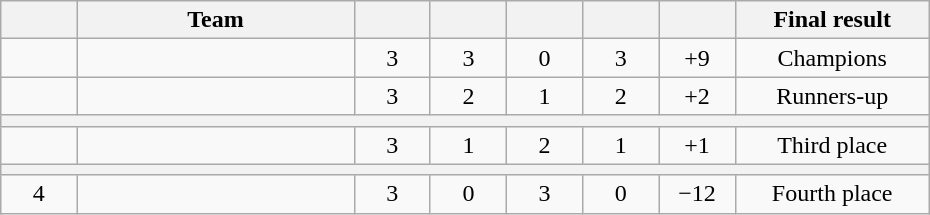<table class=wikitable style="text-align:center;" width=620>
<tr>
<th width=5.5%></th>
<th width=20%>Team</th>
<th width=5.5%></th>
<th width=5.5%></th>
<th width=5.5%></th>
<th width=5.5%></th>
<th width=5.5%></th>
<th width=14%>Final result</th>
</tr>
<tr>
<td></td>
<td align="left"></td>
<td>3</td>
<td>3</td>
<td>0</td>
<td>3</td>
<td>+9</td>
<td>Champions</td>
</tr>
<tr>
<td></td>
<td align="left"></td>
<td>3</td>
<td>2</td>
<td>1</td>
<td>2</td>
<td>+2</td>
<td>Runners-up</td>
</tr>
<tr>
<th colspan="8"></th>
</tr>
<tr>
<td></td>
<td align="left"></td>
<td>3</td>
<td>1</td>
<td>2</td>
<td>1</td>
<td>+1</td>
<td>Third place</td>
</tr>
<tr>
<th colspan="8"></th>
</tr>
<tr>
<td>4</td>
<td align="left"></td>
<td>3</td>
<td>0</td>
<td>3</td>
<td>0</td>
<td>−12</td>
<td>Fourth place</td>
</tr>
</table>
